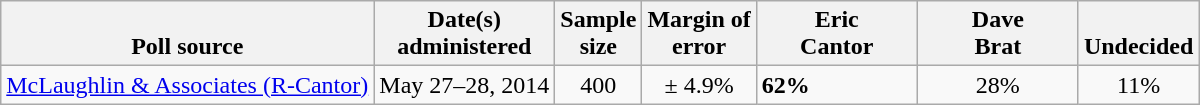<table class="wikitable">
<tr valign= bottom>
<th>Poll source</th>
<th>Date(s)<br>administered</th>
<th>Sample<br>size</th>
<th>Margin of<br>error</th>
<th style="width:100px;">Eric<br>Cantor</th>
<th style="width:100px;">Dave<br>Brat</th>
<th>Undecided</th>
</tr>
<tr>
<td><a href='#'>McLaughlin & Associates (R-Cantor)</a></td>
<td align=center>May 27–28, 2014</td>
<td align=center>400</td>
<td align=center>± 4.9%</td>
<td><strong>62%</strong></td>
<td align=center>28%</td>
<td align=center>11%</td>
</tr>
</table>
